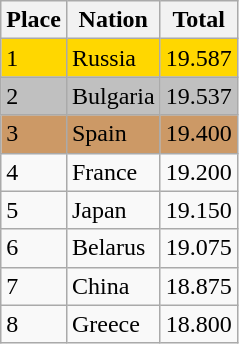<table class="wikitable">
<tr>
<th>Place</th>
<th>Nation</th>
<th>Total</th>
</tr>
<tr bgcolor=gold>
<td>1</td>
<td> Russia</td>
<td>19.587</td>
</tr>
<tr bgcolor=silver>
<td>2</td>
<td> Bulgaria</td>
<td>19.537</td>
</tr>
<tr bgcolor=cc9966>
<td>3</td>
<td> Spain</td>
<td>19.400</td>
</tr>
<tr>
<td>4</td>
<td> France</td>
<td>19.200</td>
</tr>
<tr>
<td>5</td>
<td> Japan</td>
<td>19.150</td>
</tr>
<tr>
<td>6</td>
<td> Belarus</td>
<td>19.075</td>
</tr>
<tr>
<td>7</td>
<td> China</td>
<td>18.875</td>
</tr>
<tr>
<td>8</td>
<td> Greece</td>
<td>18.800</td>
</tr>
</table>
